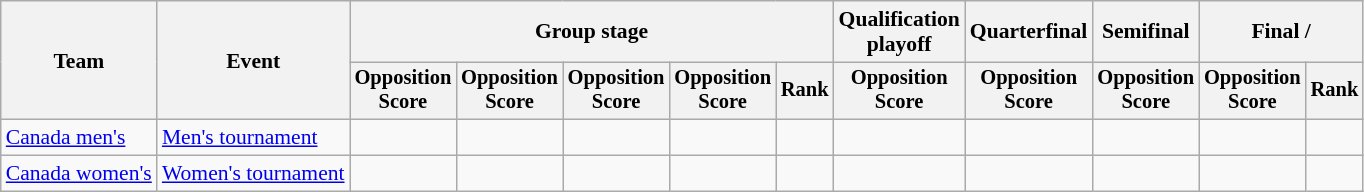<table class="wikitable" style="font-size:90%">
<tr>
<th rowspan=2>Team</th>
<th rowspan=2>Event</th>
<th colspan="5">Group stage</th>
<th>Qualification<br>playoff</th>
<th>Quarterfinal</th>
<th>Semifinal</th>
<th colspan=2>Final / </th>
</tr>
<tr style="font-size:95%">
<th>Opposition<br>Score</th>
<th>Opposition<br>Score</th>
<th>Opposition<br>Score</th>
<th>Opposition<br>Score</th>
<th>Rank</th>
<th>Opposition<br>Score</th>
<th>Opposition<br>Score</th>
<th>Opposition<br>Score</th>
<th>Opposition<br>Score</th>
<th>Rank</th>
</tr>
<tr align=center>
<td align=left><a href='#'>Canada men's</a></td>
<td align=left><a href='#'>Men's tournament</a></td>
<td></td>
<td></td>
<td></td>
<td></td>
<td></td>
<td></td>
<td></td>
<td></td>
<td></td>
<td></td>
</tr>
<tr align=center>
<td align=left><a href='#'>Canada women's</a></td>
<td align=left><a href='#'>Women's tournament</a></td>
<td></td>
<td></td>
<td></td>
<td></td>
<td></td>
<td></td>
<td></td>
<td></td>
<td></td>
<td></td>
</tr>
</table>
